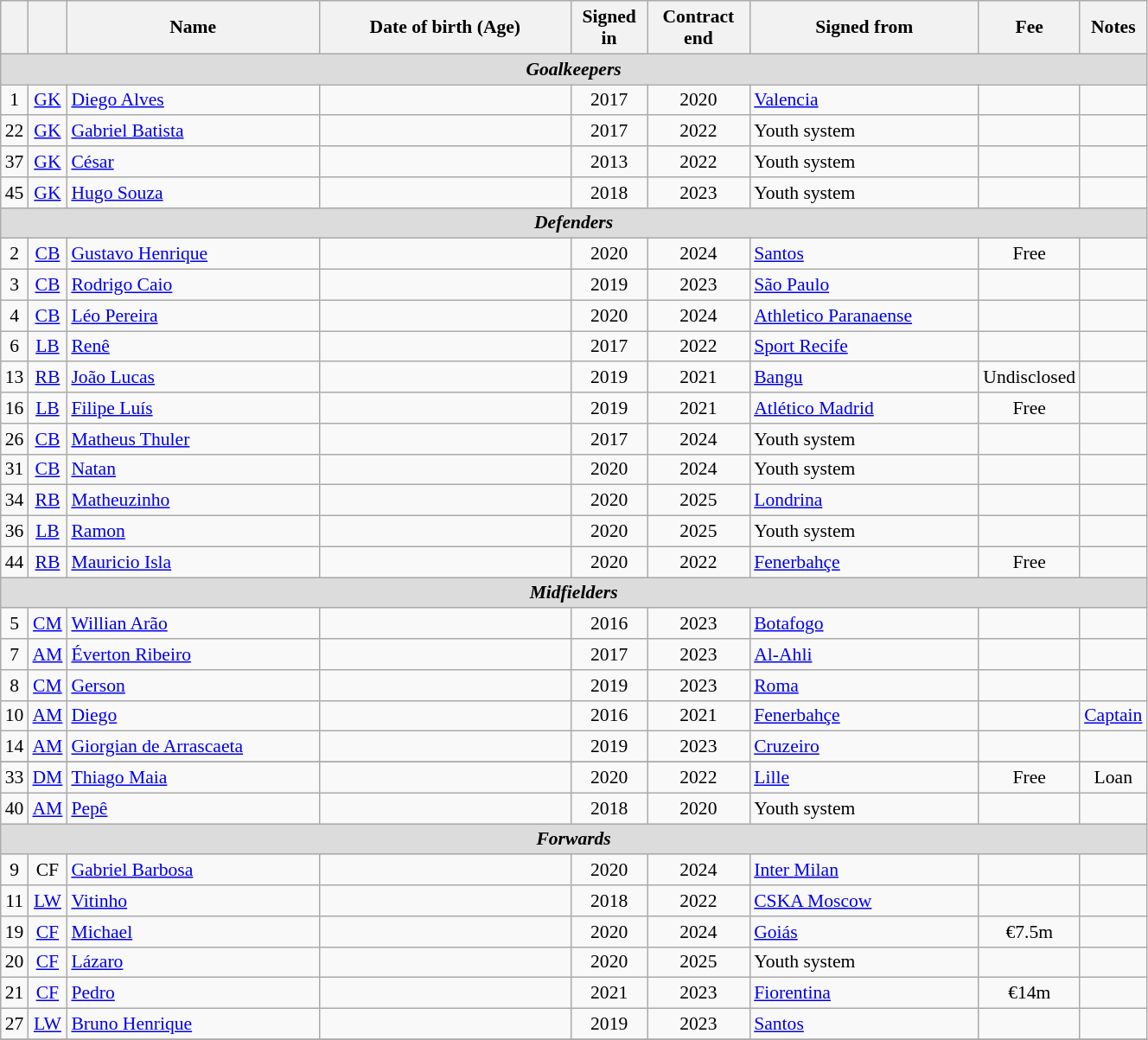<table class="wikitable" style="text-align:center; font-size:90%; width:70%">
<tr>
<th text-align:center;"></th>
<th text-align:center;"></th>
<th text-align:center;" width="22%">Name</th>
<th text-align:center;" width="22%">Date of birth (Age)</th>
<th text-align:center;">Signed in</th>
<th text-align:center;">Contract end</th>
<th text-align:center;" width="20%">Signed from</th>
<th text-align:center;">Fee</th>
<th>Notes</th>
</tr>
<tr>
<th colspan="9" style="background:#dcdcdc; text-align:center"><em>Goalkeepers</em></th>
</tr>
<tr>
<td>1</td>
<td><a href='#'>GK</a></td>
<td align="left"> <a href='#'>Diego Alves</a></td>
<td align="left"></td>
<td>2017</td>
<td>2020</td>
<td align="left"> <a href='#'>Valencia</a></td>
<td></td>
<td></td>
</tr>
<tr>
<td>22</td>
<td><a href='#'>GK</a></td>
<td align="left"> <a href='#'>Gabriel Batista</a></td>
<td align="left"></td>
<td>2017</td>
<td>2022</td>
<td align="left">Youth system</td>
<td></td>
<td></td>
</tr>
<tr>
<td>37</td>
<td><a href='#'>GK</a></td>
<td align="left"> <a href='#'>César</a></td>
<td align="left"></td>
<td>2013</td>
<td>2022</td>
<td align="left">Youth system</td>
<td></td>
<td></td>
</tr>
<tr>
<td>45</td>
<td><a href='#'>GK</a></td>
<td align="left"> <a href='#'>Hugo Souza</a></td>
<td align="left"></td>
<td>2018</td>
<td>2023</td>
<td align="left">Youth system</td>
<td></td>
<td></td>
</tr>
<tr>
<th colspan="9" style="background:#dcdcdc; text-align:center"><em>Defenders</em></th>
</tr>
<tr>
<td>2</td>
<td><a href='#'>CB</a></td>
<td align="left"> <a href='#'>Gustavo Henrique</a></td>
<td align="left"></td>
<td>2020</td>
<td>2024</td>
<td align="left"> <a href='#'>Santos</a></td>
<td>Free</td>
<td></td>
</tr>
<tr>
<td>3</td>
<td><a href='#'>CB</a></td>
<td align="left"> <a href='#'>Rodrigo Caio</a></td>
<td align="left"></td>
<td>2019</td>
<td>2023</td>
<td align="left"> <a href='#'>São Paulo</a></td>
<td></td>
<td></td>
</tr>
<tr>
<td>4</td>
<td><a href='#'>CB</a></td>
<td align="left"> <a href='#'>Léo Pereira</a></td>
<td align="left"></td>
<td>2020</td>
<td>2024</td>
<td align="left"> <a href='#'>Athletico Paranaense</a></td>
<td></td>
<td></td>
</tr>
<tr>
<td>6</td>
<td><a href='#'>LB</a></td>
<td align="left"> <a href='#'>Renê</a></td>
<td align="left"></td>
<td>2017</td>
<td>2022</td>
<td align="left"> <a href='#'>Sport Recife</a></td>
<td></td>
<td></td>
</tr>
<tr>
<td>13</td>
<td><a href='#'>RB</a></td>
<td align="left"> <a href='#'>João Lucas</a></td>
<td align="left"></td>
<td>2019</td>
<td>2021</td>
<td align="left"> <a href='#'>Bangu</a></td>
<td>Undisclosed</td>
<td></td>
</tr>
<tr>
<td>16</td>
<td><a href='#'>LB</a></td>
<td align="left"> <a href='#'>Filipe Luís</a></td>
<td align="left"></td>
<td>2019</td>
<td>2021</td>
<td align="left"> <a href='#'>Atlético Madrid</a></td>
<td>Free</td>
<td></td>
</tr>
<tr>
<td>26</td>
<td><a href='#'>CB</a></td>
<td align="left"> <a href='#'>Matheus Thuler</a></td>
<td align="left"></td>
<td>2017</td>
<td>2024</td>
<td align="left">Youth system</td>
<td></td>
<td></td>
</tr>
<tr>
<td>31</td>
<td><a href='#'>CB</a></td>
<td align="left"> <a href='#'>Natan</a></td>
<td align="left"></td>
<td>2020</td>
<td>2024</td>
<td align="left">Youth system</td>
<td></td>
<td></td>
</tr>
<tr>
<td>34</td>
<td><a href='#'>RB</a></td>
<td align="left"> <a href='#'>Matheuzinho</a></td>
<td align="left"></td>
<td>2020</td>
<td>2025</td>
<td align="left"> <a href='#'>Londrina</a></td>
<td></td>
<td></td>
</tr>
<tr>
<td>36</td>
<td><a href='#'>LB</a></td>
<td align="left"> <a href='#'>Ramon</a></td>
<td align="left"></td>
<td>2020</td>
<td>2025</td>
<td align="left">Youth system</td>
<td></td>
<td></td>
</tr>
<tr>
<td>44</td>
<td><a href='#'>RB</a></td>
<td align="left"> <a href='#'>Mauricio Isla</a></td>
<td align="left"></td>
<td>2020</td>
<td>2022</td>
<td align="left"> <a href='#'>Fenerbahçe</a></td>
<td>Free</td>
<td></td>
</tr>
<tr>
<th colspan="9" style="background:#dcdcdc; text-align:center"><em>Midfielders</em></th>
</tr>
<tr>
<td>5</td>
<td><a href='#'>CM</a></td>
<td align="left"> <a href='#'>Willian Arão</a></td>
<td align="left"></td>
<td>2016</td>
<td>2023</td>
<td align="left"> <a href='#'>Botafogo</a></td>
<td></td>
<td></td>
</tr>
<tr>
<td>7</td>
<td><a href='#'>AM</a></td>
<td align="left"> <a href='#'>Éverton Ribeiro</a></td>
<td align="left"></td>
<td>2017</td>
<td>2023</td>
<td align="left"> <a href='#'>Al-Ahli</a></td>
<td></td>
<td></td>
</tr>
<tr>
<td>8</td>
<td><a href='#'>CM</a></td>
<td align="left"> <a href='#'>Gerson</a></td>
<td align="left"></td>
<td>2019</td>
<td>2023</td>
<td align="left"> <a href='#'>Roma</a></td>
<td></td>
<td></td>
</tr>
<tr>
<td>10</td>
<td><a href='#'>AM</a></td>
<td align="left"> <a href='#'>Diego</a></td>
<td align="left"></td>
<td>2016</td>
<td>2021</td>
<td align="left"> <a href='#'>Fenerbahçe</a></td>
<td></td>
<td><a href='#'>Captain</a></td>
</tr>
<tr>
<td>14</td>
<td><a href='#'>AM</a></td>
<td align="left"> <a href='#'>Giorgian de Arrascaeta</a></td>
<td align="left"></td>
<td>2019</td>
<td>2023</td>
<td align="left"> <a href='#'>Cruzeiro</a></td>
<td></td>
<td></td>
</tr>
<tr>
</tr>
<tr>
<td>33</td>
<td><a href='#'>DM</a></td>
<td align="left"> <a href='#'>Thiago Maia</a></td>
<td align="left"></td>
<td>2020</td>
<td>2022</td>
<td align="left"> <a href='#'>Lille</a></td>
<td>Free</td>
<td>Loan</td>
</tr>
<tr>
<td>40</td>
<td><a href='#'>AM</a></td>
<td align="left"> <a href='#'>Pepê</a></td>
<td align="left"></td>
<td>2018</td>
<td>2020</td>
<td align="left">Youth system</td>
<td></td>
<td></td>
</tr>
<tr>
<th colspan="9" style="background:#dcdcdc; text-align:center"><em>Forwards</em></th>
</tr>
<tr>
<td>9</td>
<td>CF</td>
<td align="left"> <a href='#'>Gabriel Barbosa</a></td>
<td align="left"></td>
<td>2020</td>
<td>2024</td>
<td align="left"> <a href='#'>Inter Milan</a></td>
<td></td>
<td></td>
</tr>
<tr>
<td>11</td>
<td><a href='#'>LW</a></td>
<td align="left"> <a href='#'>Vitinho</a></td>
<td align="left"></td>
<td>2018</td>
<td>2022</td>
<td align="left"> <a href='#'>CSKA Moscow</a></td>
<td></td>
<td></td>
</tr>
<tr>
<td>19</td>
<td><a href='#'>CF</a></td>
<td align="left"> <a href='#'>Michael</a></td>
<td align="left"></td>
<td>2020</td>
<td>2024</td>
<td align="left"> <a href='#'>Goiás</a></td>
<td>€7.5m</td>
<td></td>
</tr>
<tr>
<td>20</td>
<td><a href='#'>CF</a></td>
<td align="left"> <a href='#'>Lázaro</a></td>
<td align="left"></td>
<td>2020</td>
<td>2025</td>
<td align="left">Youth system</td>
<td></td>
<td></td>
</tr>
<tr>
<td>21</td>
<td><a href='#'>CF</a></td>
<td align="left"> <a href='#'>Pedro</a></td>
<td align="left"></td>
<td>2021</td>
<td>2023</td>
<td align="left"> <a href='#'>Fiorentina</a></td>
<td>€14m</td>
<td></td>
</tr>
<tr>
<td>27</td>
<td><a href='#'>LW</a></td>
<td align="left"> <a href='#'>Bruno Henrique</a></td>
<td align="left"></td>
<td>2019</td>
<td>2023</td>
<td align="left"> <a href='#'>Santos</a></td>
<td></td>
<td></td>
</tr>
<tr>
</tr>
</table>
